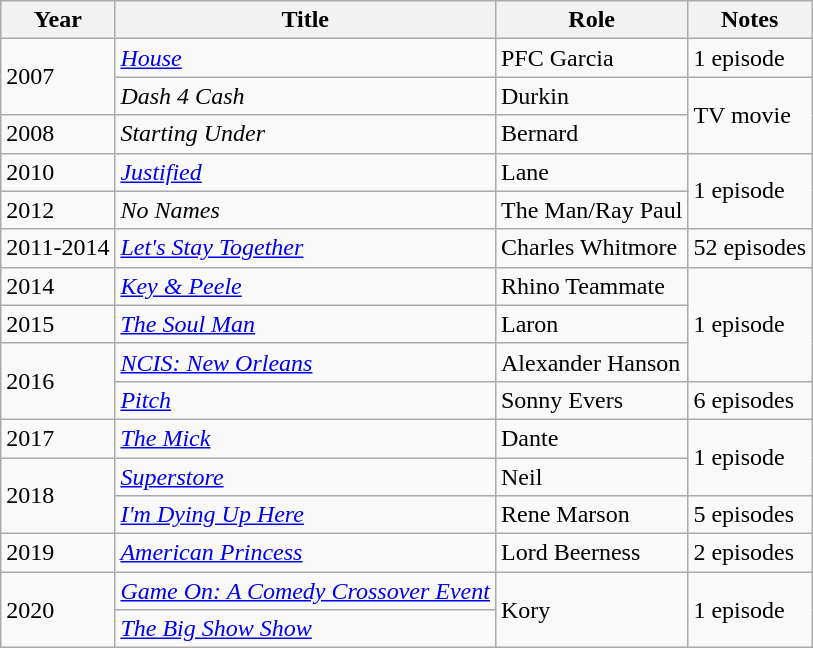<table class="wikitable sortable">
<tr>
<th>Year</th>
<th>Title</th>
<th>Role</th>
<th class="unsortable">Notes</th>
</tr>
<tr>
<td rowspan="2">2007</td>
<td><em><a href='#'>House</a></em></td>
<td>PFC Garcia</td>
<td>1 episode</td>
</tr>
<tr>
<td><em>Dash 4 Cash</em></td>
<td>Durkin</td>
<td rowspan="2">TV movie</td>
</tr>
<tr>
<td>2008</td>
<td><em>Starting Under</em></td>
<td>Bernard</td>
</tr>
<tr>
<td>2010</td>
<td><em><a href='#'>Justified</a></em></td>
<td>Lane</td>
<td rowspan="2">1 episode</td>
</tr>
<tr>
<td>2012</td>
<td><em>No Names</em></td>
<td>The Man/Ray Paul</td>
</tr>
<tr>
<td>2011-2014</td>
<td><em><a href='#'>Let's Stay Together</a></em></td>
<td>Charles Whitmore</td>
<td>52 episodes</td>
</tr>
<tr>
<td>2014</td>
<td><em><a href='#'>Key & Peele</a></em></td>
<td>Rhino Teammate</td>
<td rowspan="3">1 episode</td>
</tr>
<tr>
<td>2015</td>
<td><em><a href='#'>The Soul Man</a></em></td>
<td>Laron</td>
</tr>
<tr>
<td rowspan="2">2016</td>
<td><em><a href='#'>NCIS: New Orleans</a></em></td>
<td>Alexander Hanson</td>
</tr>
<tr>
<td><em><a href='#'>Pitch</a></em></td>
<td>Sonny Evers</td>
<td>6 episodes</td>
</tr>
<tr>
<td>2017</td>
<td><em><a href='#'>The Mick</a></em></td>
<td>Dante</td>
<td rowspan="2">1 episode</td>
</tr>
<tr>
<td rowspan="2">2018</td>
<td><em><a href='#'>Superstore</a></em></td>
<td>Neil</td>
</tr>
<tr>
<td><em><a href='#'>I'm Dying Up Here</a></em></td>
<td>Rene Marson</td>
<td>5 episodes</td>
</tr>
<tr>
<td>2019</td>
<td><em><a href='#'>American Princess</a></em></td>
<td>Lord Beerness</td>
<td>2 episodes</td>
</tr>
<tr>
<td rowspan="2">2020</td>
<td><em><a href='#'>Game On: A Comedy Crossover Event</a></em></td>
<td rowspan="2">Kory</td>
<td rowspan="2">1 episode</td>
</tr>
<tr>
<td><em><a href='#'>The Big Show Show</a></em></td>
</tr>
</table>
